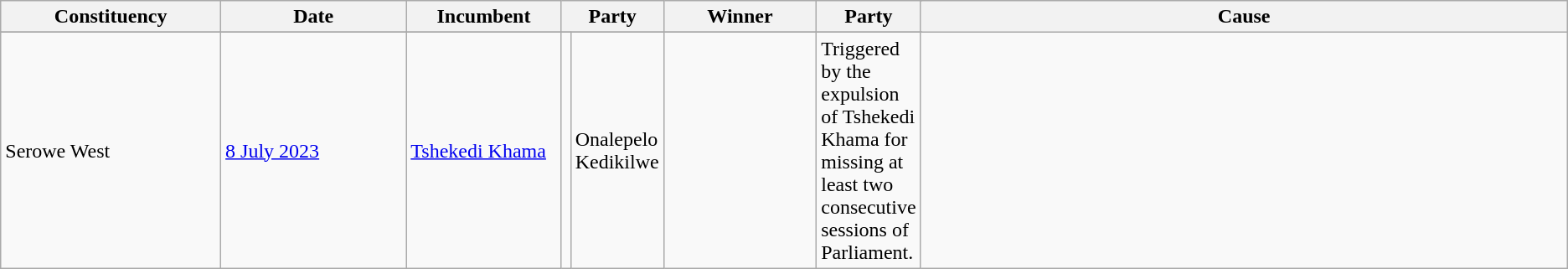<table class="wikitable">
<tr>
<th ! scope="col" style="width: 175px;">Constituency</th>
<th ! scope="col" style="width: 150px;">Date</th>
<th ! scope="col" style="width: 120px;">Incumbent</th>
<th ! scope="col" style="width: 50px;" colspan=2>Party</th>
<th ! scope="col" style="width: 120px;">Winner</th>
<th ! scope="col" style="width: 25px;" colspan=2>Party</th>
<th ! scope="col" style="width: 550px;">Cause</th>
</tr>
<tr>
</tr>
<tr>
</tr>
<tr>
<td>Serowe West</td>
<td><a href='#'>8 July 2023</a></td>
<td><a href='#'>Tshekedi Khama</a></td>
<td></td>
<td>Onalepelo Kedikilwe</td>
<td></td>
<td>Triggered by the expulsion of Tshekedi Khama for missing at least two consecutive sessions of Parliament.</td>
</tr>
</table>
